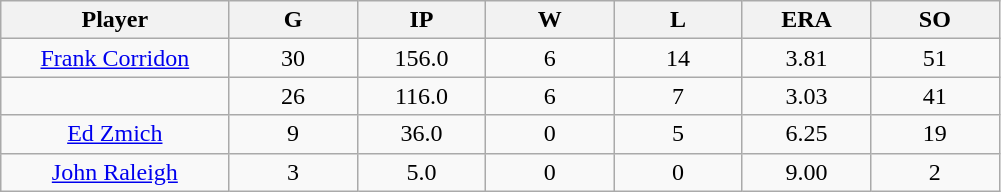<table class="wikitable sortable">
<tr>
<th bgcolor="#DDDDFF" width="16%">Player</th>
<th bgcolor="#DDDDFF" width="9%">G</th>
<th bgcolor="#DDDDFF" width="9%">IP</th>
<th bgcolor="#DDDDFF" width="9%">W</th>
<th bgcolor="#DDDDFF" width="9%">L</th>
<th bgcolor="#DDDDFF" width="9%">ERA</th>
<th bgcolor="#DDDDFF" width="9%">SO</th>
</tr>
<tr align="center">
<td><a href='#'>Frank Corridon</a></td>
<td>30</td>
<td>156.0</td>
<td>6</td>
<td>14</td>
<td>3.81</td>
<td>51</td>
</tr>
<tr align=center>
<td></td>
<td>26</td>
<td>116.0</td>
<td>6</td>
<td>7</td>
<td>3.03</td>
<td>41</td>
</tr>
<tr align="center">
<td><a href='#'>Ed Zmich</a></td>
<td>9</td>
<td>36.0</td>
<td>0</td>
<td>5</td>
<td>6.25</td>
<td>19</td>
</tr>
<tr align=center>
<td><a href='#'>John Raleigh</a></td>
<td>3</td>
<td>5.0</td>
<td>0</td>
<td>0</td>
<td>9.00</td>
<td>2</td>
</tr>
</table>
